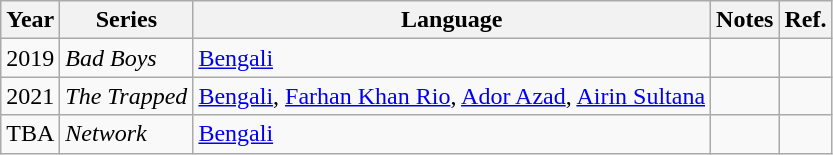<table class="wikitable">
<tr>
<th>Year</th>
<th>Series</th>
<th>Language</th>
<th>Notes</th>
<th>Ref.</th>
</tr>
<tr>
<td>2019</td>
<td><em>Bad Boys</em></td>
<td><a href='#'>Bengali</a></td>
<td></td>
<td></td>
</tr>
<tr>
<td>2021</td>
<td><em>The Trapped</em></td>
<td><a href='#'>Bengali</a>, <a href='#'>Farhan Khan Rio</a>, <a href='#'>Ador Azad</a>, <a href='#'>Airin Sultana</a></td>
<td></td>
<td></td>
</tr>
<tr>
<td>TBA</td>
<td><em>Network</em></td>
<td><a href='#'>Bengali</a></td>
<td></td>
<td></td>
</tr>
</table>
